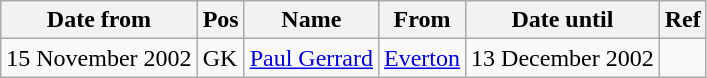<table class="wikitable">
<tr>
<th>Date from</th>
<th>Pos</th>
<th>Name</th>
<th>From</th>
<th>Date until</th>
<th>Ref</th>
</tr>
<tr>
<td>15 November 2002</td>
<td>GK</td>
<td> <a href='#'>Paul Gerrard</a></td>
<td> <a href='#'>Everton</a></td>
<td>13 December 2002</td>
<td></td>
</tr>
</table>
